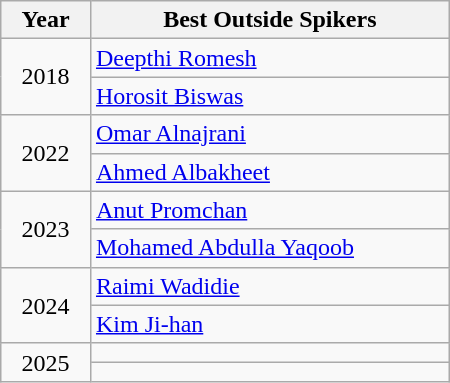<table class="wikitable" style="width: 300px;">
<tr>
<th style="width: 20%;">Year</th>
<th style="width: 80%;">Best Outside Spikers</th>
</tr>
<tr>
<td align=center rowspan=2>2018</td>
<td> <a href='#'>Deepthi Romesh</a></td>
</tr>
<tr>
<td> <a href='#'>Horosit Biswas</a></td>
</tr>
<tr>
<td align=center rowspan=2>2022</td>
<td> <a href='#'>Omar Alnajrani</a></td>
</tr>
<tr>
<td> <a href='#'>Ahmed Albakheet</a></td>
</tr>
<tr>
<td align=center rowspan=2>2023</td>
<td> <a href='#'>Anut Promchan</a></td>
</tr>
<tr>
<td> <a href='#'>Mohamed Abdulla Yaqoob</a></td>
</tr>
<tr>
<td align=center rowspan=2>2024</td>
<td> <a href='#'>Raimi Wadidie</a></td>
</tr>
<tr>
<td> <a href='#'>Kim Ji-han</a></td>
</tr>
<tr>
<td align=center rowspan=2>2025</td>
<td></td>
</tr>
<tr>
<td></td>
</tr>
</table>
